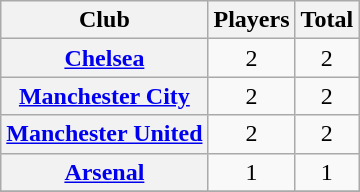<table class="sortable wikitable plainrowheaders" style="text-align:center">
<tr>
<th scope="col">Club</th>
<th scope="col">Players</th>
<th scope="col">Total</th>
</tr>
<tr>
<th scope="row"><a href='#'>Chelsea</a></th>
<td>2</td>
<td>2</td>
</tr>
<tr>
<th scope="row"><a href='#'>Manchester City</a></th>
<td>2</td>
<td>2</td>
</tr>
<tr>
<th scope="row"><a href='#'>Manchester United</a></th>
<td>2</td>
<td>2</td>
</tr>
<tr>
<th scope="row"><a href='#'>Arsenal</a></th>
<td>1</td>
<td>1</td>
</tr>
<tr>
</tr>
</table>
